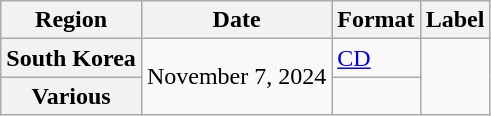<table class="wikitable plainrowheaders">
<tr>
<th scope="col">Region</th>
<th scope="col">Date</th>
<th scope="col">Format</th>
<th scope="col">Label</th>
</tr>
<tr>
<th scope="row">South Korea</th>
<td rowspan="2">November 7, 2024</td>
<td><a href='#'>CD</a></td>
<td rowspan="2"></td>
</tr>
<tr>
<th scope="row">Various </th>
<td></td>
</tr>
</table>
